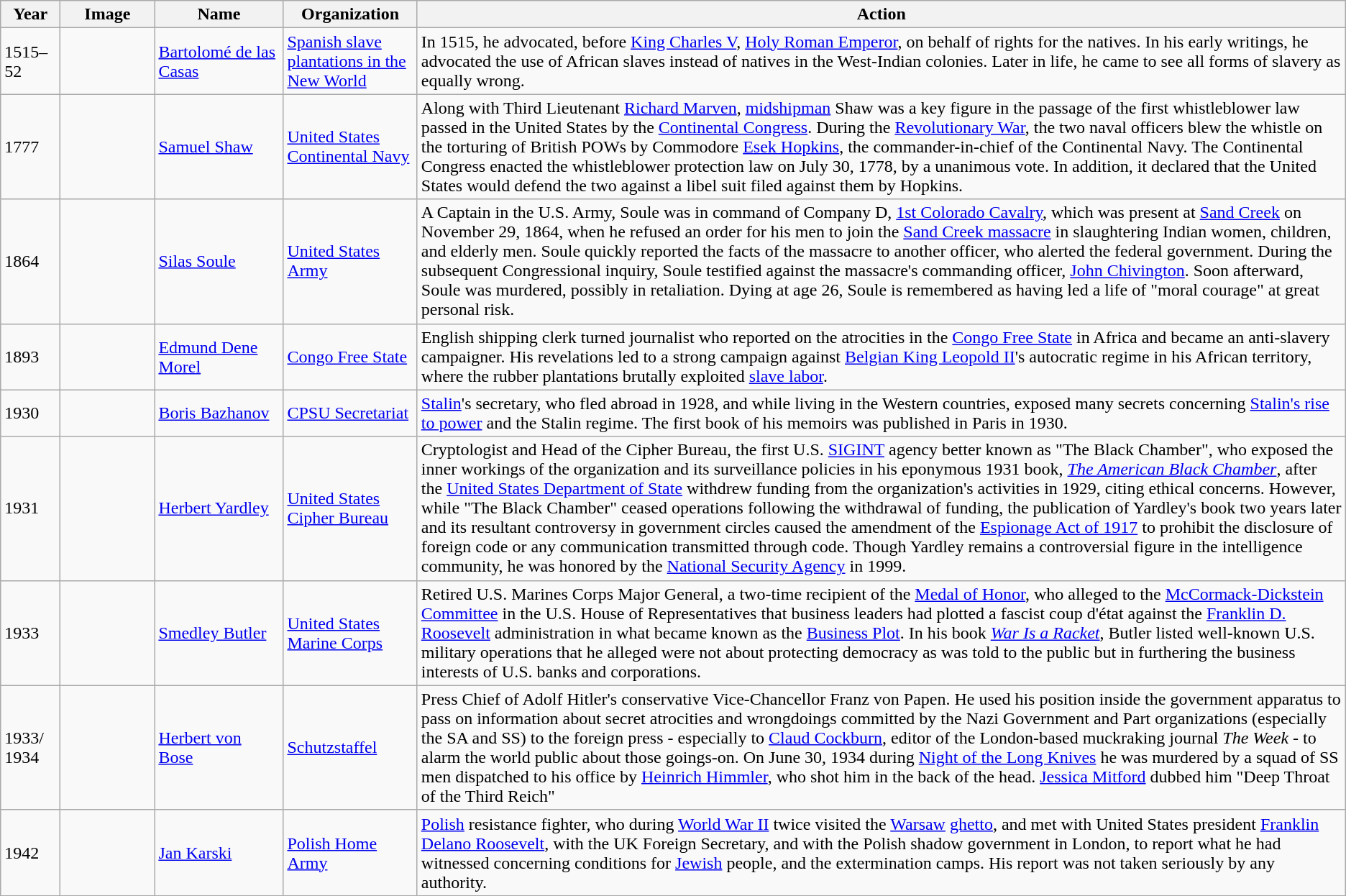<table class="wikitable sortable">
<tr>
<th scope="col" style=width:3em>Year</th>
<th scope="col" class="unsortable" style=width:5em>Image</th>
<th scope="col" style=width:7em>Name</th>
<th scope="col">Organization</th>
<th scope="col">Action</th>
</tr>
<tr>
<td>1515–52</td>
<td></td>
<td><a href='#'>Bartolomé de las Casas</a></td>
<td><a href='#'>Spanish slave plantations in the New World</a></td>
<td>In 1515, he advocated, before <a href='#'>King Charles V</a>, <a href='#'>Holy Roman Emperor</a>, on behalf of rights for the natives. In his early writings, he advocated the use of African slaves instead of natives in the West-Indian colonies. Later in life, he came to see all forms of slavery as equally wrong.</td>
</tr>
<tr>
<td>1777</td>
<td></td>
<td><a href='#'>Samuel Shaw</a></td>
<td><a href='#'>United States Continental Navy</a></td>
<td>Along with Third Lieutenant <a href='#'>Richard Marven</a>, <a href='#'>midshipman</a> Shaw was a key figure in the passage of the first whistleblower law passed in the United States by the <a href='#'>Continental Congress</a>. During the <a href='#'>Revolutionary War</a>, the two naval officers blew the whistle on the torturing of British POWs by Commodore <a href='#'>Esek Hopkins</a>, the commander-in-chief of the Continental Navy. The Continental Congress enacted the whistleblower protection law on July 30, 1778, by a unanimous vote. In addition, it declared that the United States would defend the two against a libel suit filed against them by Hopkins.</td>
</tr>
<tr>
<td>1864</td>
<td></td>
<td><a href='#'>Silas Soule</a></td>
<td><a href='#'>United States Army</a></td>
<td>A Captain in the U.S. Army, Soule was in command of Company D, <a href='#'>1st Colorado Cavalry</a>, which was present at <a href='#'>Sand Creek</a> on November 29, 1864, when he refused an order for his men to join the <a href='#'>Sand Creek massacre</a> in slaughtering Indian women, children, and elderly men. Soule quickly reported the facts of the massacre to another officer, who alerted the federal government. During the subsequent Congressional inquiry, Soule testified against the massacre's commanding officer, <a href='#'>John Chivington</a>. Soon afterward, Soule was murdered, possibly in retaliation. Dying at age 26, Soule is remembered as having led a life of "moral courage" at great personal risk.</td>
</tr>
<tr>
<td>1893</td>
<td></td>
<td><a href='#'>Edmund Dene Morel</a></td>
<td><a href='#'>Congo Free State</a></td>
<td>English shipping clerk turned journalist who reported on the atrocities in the <a href='#'>Congo Free State</a> in Africa and became an anti-slavery campaigner. His revelations led to a strong campaign against <a href='#'>Belgian King Leopold II</a>'s autocratic regime in his African territory, where the rubber plantations brutally exploited <a href='#'>slave labor</a>.</td>
</tr>
<tr>
<td>1930</td>
<td></td>
<td><a href='#'>Boris Bazhanov</a></td>
<td><a href='#'>CPSU Secretariat</a></td>
<td><a href='#'>Stalin</a>'s secretary, who fled abroad in 1928, and while living in the Western countries, exposed many secrets concerning <a href='#'>Stalin's rise to power</a> and the Stalin regime. The first book of his memoirs was published in Paris in 1930.</td>
</tr>
<tr>
<td>1931</td>
<td></td>
<td><a href='#'>Herbert Yardley</a></td>
<td><a href='#'>United States Cipher Bureau</a></td>
<td>Cryptologist and Head of the Cipher Bureau, the first U.S. <a href='#'>SIGINT</a> agency better known as "The Black Chamber", who exposed the inner workings of the organization and its surveillance policies in his eponymous 1931 book, <em><a href='#'>The American Black Chamber</a></em>, after the <a href='#'>United States Department of State</a> withdrew funding from the organization's activities in 1929, citing ethical concerns. However, while "The Black Chamber" ceased operations following the withdrawal of funding, the publication of Yardley's book two years later and its resultant controversy in government circles caused the amendment of the <a href='#'>Espionage Act of 1917</a> to prohibit the disclosure of foreign code or any communication transmitted through code. Though Yardley remains a controversial figure in the intelligence community, he was honored by the <a href='#'>National Security Agency</a> in 1999.</td>
</tr>
<tr>
<td>1933</td>
<td></td>
<td><a href='#'>Smedley Butler</a></td>
<td><a href='#'>United States Marine Corps</a></td>
<td>Retired U.S. Marines Corps Major General, a two-time recipient of the <a href='#'>Medal of Honor</a>, who alleged to the <a href='#'>McCormack-Dickstein Committee</a> in the U.S. House of Representatives that business leaders had plotted a fascist coup d'état against the <a href='#'>Franklin D. Roosevelt</a> administration in what became known as the <a href='#'>Business Plot</a>. In his book <em><a href='#'>War Is a Racket</a></em>, Butler listed well-known U.S. military operations that he alleged were not about protecting democracy as was told to the public but in furthering the business interests of U.S. banks and corporations.</td>
</tr>
<tr>
<td>1933/ 1934</td>
<td></td>
<td><a href='#'>Herbert von Bose</a></td>
<td><a href='#'>Schutzstaffel</a></td>
<td>Press Chief of Adolf Hitler's conservative Vice-Chancellor Franz von Papen. He used his position inside the government apparatus to pass on information about secret atrocities and wrongdoings committed by the Nazi Government and Part organizations (especially the SA and SS) to the foreign press - especially to <a href='#'>Claud Cockburn</a>, editor of the London-based muckraking journal <em>The Week</em> - to alarm the world public about those goings-on. On June 30, 1934 during <a href='#'>Night of the Long Knives</a> he was murdered by a squad of SS men dispatched to his office by <a href='#'>Heinrich Himmler</a>, who shot him in the back of the head. <a href='#'>Jessica Mitford</a> dubbed him "Deep Throat of the Third Reich"</td>
</tr>
<tr>
<td>1942</td>
<td></td>
<td><a href='#'>Jan Karski</a></td>
<td><a href='#'>Polish Home Army</a></td>
<td><a href='#'>Polish</a> resistance fighter, who during <a href='#'>World War II</a> twice visited the <a href='#'>Warsaw</a> <a href='#'>ghetto</a>, and met with United States president <a href='#'>Franklin Delano Roosevelt</a>, with the UK Foreign Secretary, and with the Polish shadow government in London, to report what he had witnessed concerning conditions for <a href='#'>Jewish</a> people, and the extermination camps. His report was not taken seriously by any authority.</td>
</tr>
</table>
